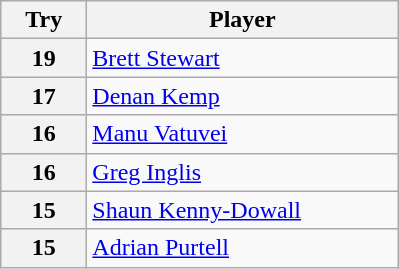<table class="wikitable" style="text-align:left;">
<tr>
<th width=50>Try</th>
<th width=200>Player</th>
</tr>
<tr>
<th>19</th>
<td> <a href='#'>Brett Stewart</a></td>
</tr>
<tr>
<th>17</th>
<td> <a href='#'>Denan Kemp</a></td>
</tr>
<tr>
<th>16</th>
<td> <a href='#'>Manu Vatuvei</a></td>
</tr>
<tr>
<th>16</th>
<td> <a href='#'>Greg Inglis</a></td>
</tr>
<tr>
<th>15</th>
<td> <a href='#'>Shaun Kenny-Dowall</a></td>
</tr>
<tr>
<th>15</th>
<td> <a href='#'>Adrian Purtell</a></td>
</tr>
</table>
